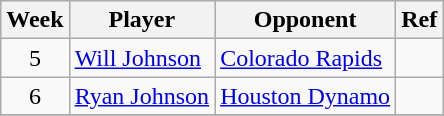<table class=wikitable>
<tr>
<th>Week</th>
<th>Player</th>
<th>Opponent</th>
<th>Ref</th>
</tr>
<tr>
<td align=center>5</td>
<td> <a href='#'>Will Johnson</a></td>
<td><a href='#'>Colorado Rapids</a></td>
<td></td>
</tr>
<tr>
<td align=center>6</td>
<td> <a href='#'>Ryan Johnson</a></td>
<td><a href='#'>Houston Dynamo</a></td>
<td></td>
</tr>
<tr>
</tr>
</table>
